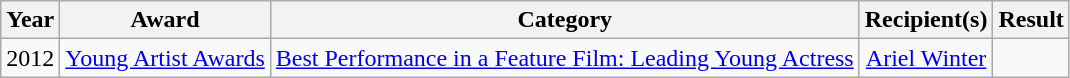<table class=wikitable style=text-align:center>
<tr>
<th>Year</th>
<th>Award</th>
<th>Category</th>
<th>Recipient(s)</th>
<th>Result</th>
</tr>
<tr>
<td>2012</td>
<td><a href='#'>Young Artist Awards</a></td>
<td><a href='#'>Best Performance in a Feature Film: Leading Young Actress</a></td>
<td><a href='#'>Ariel Winter</a></td>
<td></td>
</tr>
</table>
